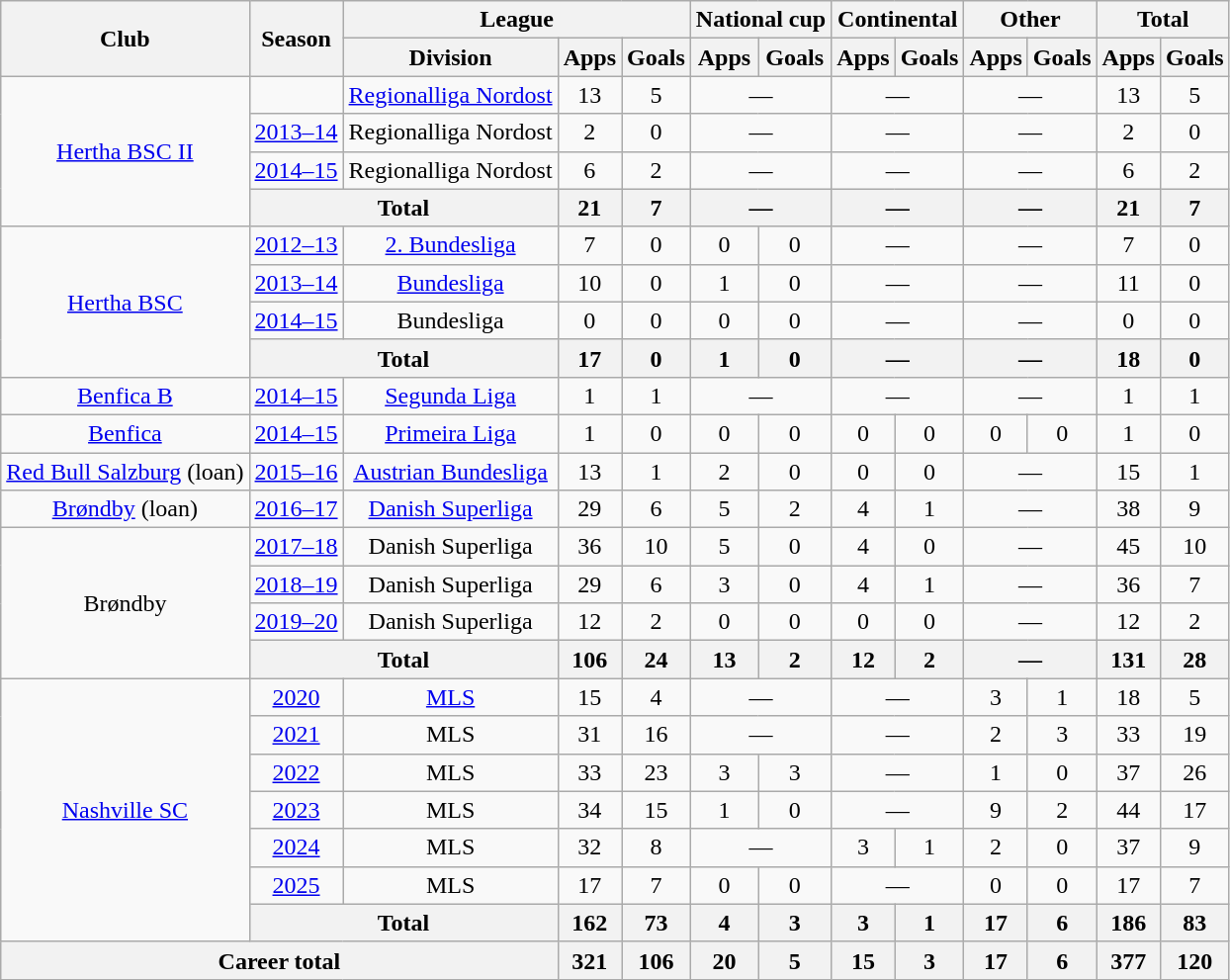<table class="wikitable" style="text-align:center">
<tr>
<th rowspan="2">Club</th>
<th rowspan="2">Season</th>
<th colspan="3">League</th>
<th colspan="2">National cup</th>
<th colspan="2">Continental</th>
<th colspan="2">Other</th>
<th colspan="2">Total</th>
</tr>
<tr>
<th>Division</th>
<th>Apps</th>
<th>Goals</th>
<th>Apps</th>
<th>Goals</th>
<th>Apps</th>
<th>Goals</th>
<th>Apps</th>
<th>Goals</th>
<th>Apps</th>
<th>Goals</th>
</tr>
<tr>
<td rowspan="4"><a href='#'>Hertha BSC II</a></td>
<td></td>
<td><a href='#'>Regionalliga Nordost</a></td>
<td>13</td>
<td>5</td>
<td colspan="2">—</td>
<td colspan="2">—</td>
<td colspan="2">—</td>
<td>13</td>
<td>5</td>
</tr>
<tr>
<td><a href='#'>2013–14</a></td>
<td>Regionalliga Nordost</td>
<td>2</td>
<td>0</td>
<td colspan="2">—</td>
<td colspan="2">—</td>
<td colspan="2">—</td>
<td>2</td>
<td>0</td>
</tr>
<tr>
<td><a href='#'>2014–15</a></td>
<td>Regionalliga Nordost</td>
<td>6</td>
<td>2</td>
<td colspan="2">—</td>
<td colspan="2">—</td>
<td colspan="2">—</td>
<td>6</td>
<td>2</td>
</tr>
<tr>
<th colspan="2">Total</th>
<th>21</th>
<th>7</th>
<th colspan="2">—</th>
<th colspan="2">—</th>
<th colspan="2">—</th>
<th>21</th>
<th>7</th>
</tr>
<tr>
<td rowspan="4"><a href='#'>Hertha BSC</a></td>
<td><a href='#'>2012–13</a></td>
<td><a href='#'>2. Bundesliga</a></td>
<td>7</td>
<td>0</td>
<td>0</td>
<td>0</td>
<td colspan="2">—</td>
<td colspan="2">—</td>
<td>7</td>
<td>0</td>
</tr>
<tr>
<td><a href='#'>2013–14</a></td>
<td><a href='#'>Bundesliga</a></td>
<td>10</td>
<td>0</td>
<td>1</td>
<td>0</td>
<td colspan="2">—</td>
<td colspan="2">—</td>
<td>11</td>
<td>0</td>
</tr>
<tr>
<td><a href='#'>2014–15</a></td>
<td>Bundesliga</td>
<td>0</td>
<td>0</td>
<td>0</td>
<td>0</td>
<td colspan="2">—</td>
<td colspan="2">—</td>
<td>0</td>
<td>0</td>
</tr>
<tr>
<th colspan="2">Total</th>
<th>17</th>
<th>0</th>
<th>1</th>
<th>0</th>
<th colspan="2">—</th>
<th colspan="2">—</th>
<th>18</th>
<th>0</th>
</tr>
<tr>
<td><a href='#'>Benfica B</a></td>
<td><a href='#'>2014–15</a></td>
<td><a href='#'>Segunda Liga</a></td>
<td>1</td>
<td>1</td>
<td colspan="2">—</td>
<td colspan="2">—</td>
<td colspan="2">—</td>
<td>1</td>
<td>1</td>
</tr>
<tr>
<td><a href='#'>Benfica</a></td>
<td><a href='#'>2014–15</a></td>
<td><a href='#'>Primeira Liga</a></td>
<td>1</td>
<td>0</td>
<td>0</td>
<td>0</td>
<td>0</td>
<td>0</td>
<td>0</td>
<td>0</td>
<td>1</td>
<td>0</td>
</tr>
<tr>
<td><a href='#'>Red Bull Salzburg</a> (loan)</td>
<td><a href='#'>2015–16</a></td>
<td><a href='#'>Austrian Bundesliga</a></td>
<td>13</td>
<td>1</td>
<td>2</td>
<td>0</td>
<td>0</td>
<td>0</td>
<td colspan="2">—</td>
<td>15</td>
<td>1</td>
</tr>
<tr>
<td><a href='#'>Brøndby</a> (loan)</td>
<td><a href='#'>2016–17</a></td>
<td><a href='#'>Danish Superliga</a></td>
<td>29</td>
<td>6</td>
<td>5</td>
<td>2</td>
<td>4</td>
<td>1</td>
<td colspan="2">—</td>
<td>38</td>
<td>9</td>
</tr>
<tr>
<td rowspan="4">Brøndby</td>
<td><a href='#'>2017–18</a></td>
<td>Danish Superliga</td>
<td>36</td>
<td>10</td>
<td>5</td>
<td>0</td>
<td>4</td>
<td>0</td>
<td colspan="2">—</td>
<td>45</td>
<td>10</td>
</tr>
<tr>
<td><a href='#'>2018–19</a></td>
<td>Danish Superliga</td>
<td>29</td>
<td>6</td>
<td>3</td>
<td>0</td>
<td>4</td>
<td>1</td>
<td colspan="2">—</td>
<td>36</td>
<td>7</td>
</tr>
<tr>
<td><a href='#'>2019–20</a></td>
<td>Danish Superliga</td>
<td>12</td>
<td>2</td>
<td>0</td>
<td>0</td>
<td>0</td>
<td>0</td>
<td colspan="2">—</td>
<td>12</td>
<td>2</td>
</tr>
<tr>
<th colspan="2">Total</th>
<th>106</th>
<th>24</th>
<th>13</th>
<th>2</th>
<th>12</th>
<th>2</th>
<th colspan="2">—</th>
<th>131</th>
<th>28</th>
</tr>
<tr>
<td rowspan="7"><a href='#'>Nashville SC</a></td>
<td><a href='#'>2020</a></td>
<td><a href='#'>MLS</a></td>
<td>15</td>
<td>4</td>
<td colspan="2">—</td>
<td colspan="2">—</td>
<td>3</td>
<td>1</td>
<td>18</td>
<td>5</td>
</tr>
<tr>
<td><a href='#'>2021</a></td>
<td>MLS</td>
<td>31</td>
<td>16</td>
<td colspan="2">—</td>
<td colspan="2">—</td>
<td>2</td>
<td>3</td>
<td>33</td>
<td>19</td>
</tr>
<tr>
<td><a href='#'>2022</a></td>
<td>MLS</td>
<td>33</td>
<td>23</td>
<td>3</td>
<td>3</td>
<td colspan="2">—</td>
<td>1</td>
<td>0</td>
<td>37</td>
<td>26</td>
</tr>
<tr>
<td><a href='#'>2023</a></td>
<td>MLS</td>
<td>34</td>
<td>15</td>
<td>1</td>
<td>0</td>
<td colspan="2">—</td>
<td>9</td>
<td>2</td>
<td>44</td>
<td>17</td>
</tr>
<tr>
<td><a href='#'>2024</a></td>
<td>MLS</td>
<td>32</td>
<td>8</td>
<td colspan="2">—</td>
<td>3</td>
<td>1</td>
<td>2</td>
<td>0</td>
<td>37</td>
<td>9</td>
</tr>
<tr>
<td><a href='#'>2025</a></td>
<td>MLS</td>
<td>17</td>
<td>7</td>
<td>0</td>
<td>0</td>
<td colspan="2">—</td>
<td>0</td>
<td>0</td>
<td>17</td>
<td>7</td>
</tr>
<tr>
<th colspan="2">Total</th>
<th>162</th>
<th>73</th>
<th>4</th>
<th>3</th>
<th>3</th>
<th>1</th>
<th>17</th>
<th>6</th>
<th>186</th>
<th>83</th>
</tr>
<tr>
<th colspan="3">Career total</th>
<th>321</th>
<th>106</th>
<th>20</th>
<th>5</th>
<th>15</th>
<th>3</th>
<th>17</th>
<th>6</th>
<th>377</th>
<th>120</th>
</tr>
</table>
